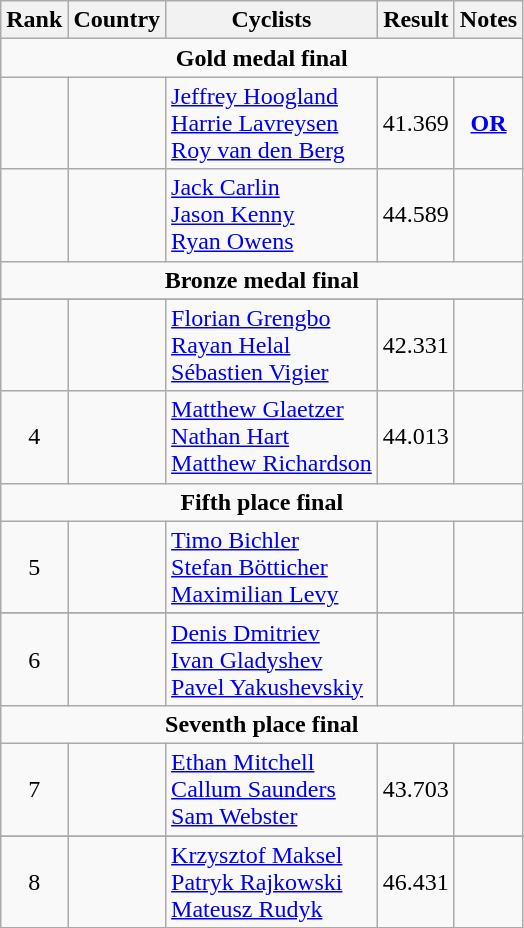<table class="wikitable" style="text-align:center">
<tr>
<th>Rank</th>
<th>Country</th>
<th>Cyclists</th>
<th>Result</th>
<th>Notes</th>
</tr>
<tr>
<td colspan=5><strong>Gold medal final</strong></td>
</tr>
<tr>
<td></td>
<td align=left></td>
<td align=left><a href='#'>Jeffrey Hoogland</a><br><a href='#'>Harrie Lavreysen</a><br><a href='#'>Roy van den Berg</a></td>
<td>41.369</td>
<td><strong><a href='#'>OR</a></strong></td>
</tr>
<tr>
<td></td>
<td align=left></td>
<td align=left><a href='#'>Jack Carlin</a><br><a href='#'>Jason Kenny</a><br><a href='#'>Ryan Owens</a></td>
<td>44.589</td>
<td></td>
</tr>
<tr>
<td colspan=5><strong>Bronze medal final</strong></td>
</tr>
<tr>
</tr>
<tr>
<td></td>
<td align=left></td>
<td align=left><a href='#'>Florian Grengbo</a><br><a href='#'>Rayan Helal</a><br><a href='#'>Sébastien Vigier</a></td>
<td>42.331</td>
<td></td>
</tr>
<tr>
<td>4</td>
<td align=left></td>
<td align=left><a href='#'>Matthew Glaetzer</a><br><a href='#'>Nathan Hart</a><br><a href='#'>Matthew Richardson</a></td>
<td>44.013</td>
<td></td>
</tr>
<tr>
<td colspan=5><strong>Fifth place final</strong></td>
</tr>
<tr>
<td>5</td>
<td align=left></td>
<td align=left><a href='#'>Timo Bichler</a><br><a href='#'>Stefan Bötticher</a><br><a href='#'>Maximilian Levy</a></td>
<td></td>
<td></td>
</tr>
<tr>
</tr>
<tr>
<td>6</td>
<td align=left></td>
<td align=left><a href='#'>Denis Dmitriev</a><br><a href='#'>Ivan Gladyshev</a><br><a href='#'>Pavel Yakushevskiy</a></td>
<td></td>
<td></td>
</tr>
<tr>
<td colspan=5><strong>Seventh place final</strong></td>
</tr>
<tr>
<td>7</td>
<td align=left></td>
<td align=left><a href='#'>Ethan Mitchell</a><br><a href='#'>Callum Saunders</a><br><a href='#'>Sam Webster</a></td>
<td>43.703</td>
<td></td>
</tr>
<tr>
</tr>
<tr>
<td>8</td>
<td align=left></td>
<td align=left><a href='#'>Krzysztof Maksel</a><br><a href='#'>Patryk Rajkowski</a><br><a href='#'>Mateusz Rudyk</a></td>
<td>46.431</td>
<td></td>
</tr>
</table>
